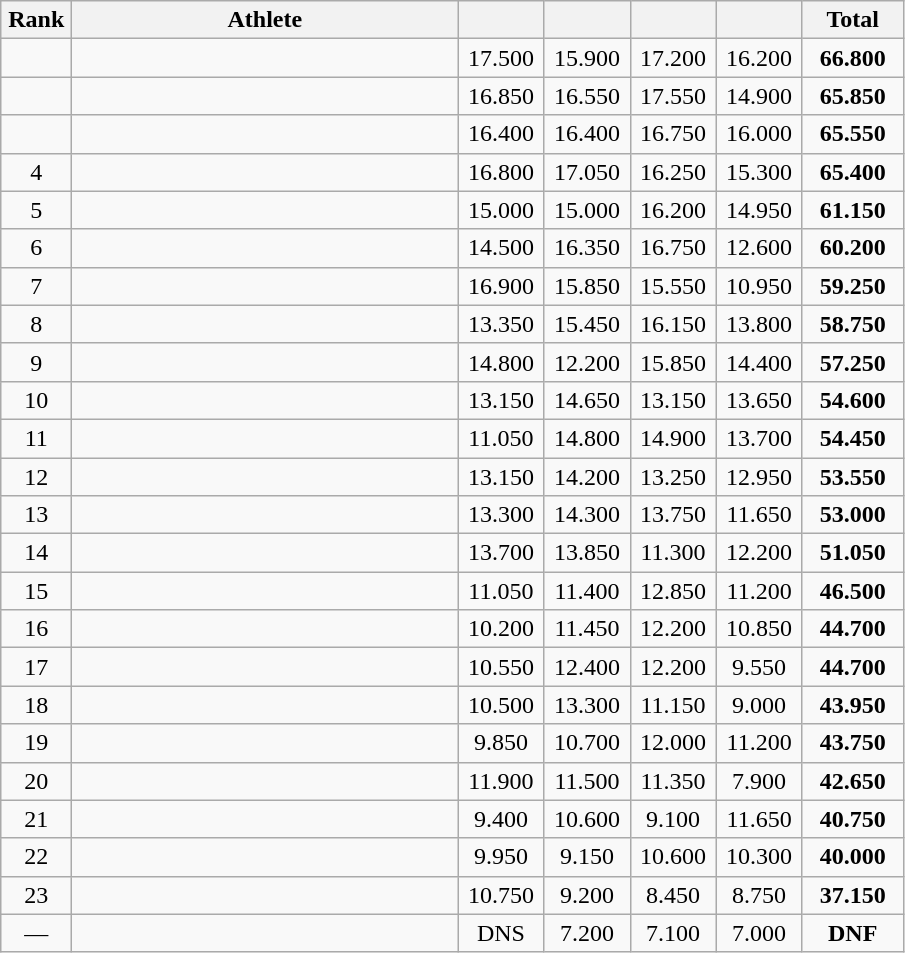<table class=wikitable style="text-align:center">
<tr>
<th width=40>Rank</th>
<th width=250>Athlete</th>
<th width=50></th>
<th width=50></th>
<th width=50></th>
<th width=50></th>
<th width=60>Total</th>
</tr>
<tr>
<td></td>
<td align=left></td>
<td>17.500</td>
<td>15.900</td>
<td>17.200</td>
<td>16.200</td>
<td><strong>66.800</strong></td>
</tr>
<tr>
<td></td>
<td align=left></td>
<td>16.850</td>
<td>16.550</td>
<td>17.550</td>
<td>14.900</td>
<td><strong>65.850</strong></td>
</tr>
<tr>
<td></td>
<td align=left></td>
<td>16.400</td>
<td>16.400</td>
<td>16.750</td>
<td>16.000</td>
<td><strong>65.550</strong></td>
</tr>
<tr>
<td>4</td>
<td align=left></td>
<td>16.800</td>
<td>17.050</td>
<td>16.250</td>
<td>15.300</td>
<td><strong>65.400</strong></td>
</tr>
<tr>
<td>5</td>
<td align=left></td>
<td>15.000</td>
<td>15.000</td>
<td>16.200</td>
<td>14.950</td>
<td><strong>61.150</strong></td>
</tr>
<tr>
<td>6</td>
<td align=left></td>
<td>14.500</td>
<td>16.350</td>
<td>16.750</td>
<td>12.600</td>
<td><strong>60.200</strong></td>
</tr>
<tr>
<td>7</td>
<td align=left></td>
<td>16.900</td>
<td>15.850</td>
<td>15.550</td>
<td>10.950</td>
<td><strong>59.250</strong></td>
</tr>
<tr>
<td>8</td>
<td align=left></td>
<td>13.350</td>
<td>15.450</td>
<td>16.150</td>
<td>13.800</td>
<td><strong>58.750</strong></td>
</tr>
<tr>
<td>9</td>
<td align=left></td>
<td>14.800</td>
<td>12.200</td>
<td>15.850</td>
<td>14.400</td>
<td><strong>57.250</strong></td>
</tr>
<tr>
<td>10</td>
<td align=left></td>
<td>13.150</td>
<td>14.650</td>
<td>13.150</td>
<td>13.650</td>
<td><strong>54.600</strong></td>
</tr>
<tr>
<td>11</td>
<td align=left></td>
<td>11.050</td>
<td>14.800</td>
<td>14.900</td>
<td>13.700</td>
<td><strong>54.450</strong></td>
</tr>
<tr>
<td>12</td>
<td align=left></td>
<td>13.150</td>
<td>14.200</td>
<td>13.250</td>
<td>12.950</td>
<td><strong>53.550</strong></td>
</tr>
<tr>
<td>13</td>
<td align=left></td>
<td>13.300</td>
<td>14.300</td>
<td>13.750</td>
<td>11.650</td>
<td><strong>53.000</strong></td>
</tr>
<tr>
<td>14</td>
<td align=left></td>
<td>13.700</td>
<td>13.850</td>
<td>11.300</td>
<td>12.200</td>
<td><strong>51.050</strong></td>
</tr>
<tr>
<td>15</td>
<td align=left></td>
<td>11.050</td>
<td>11.400</td>
<td>12.850</td>
<td>11.200</td>
<td><strong>46.500</strong></td>
</tr>
<tr>
<td>16</td>
<td align=left></td>
<td>10.200</td>
<td>11.450</td>
<td>12.200</td>
<td>10.850</td>
<td><strong>44.700</strong></td>
</tr>
<tr>
<td>17</td>
<td align=left></td>
<td>10.550</td>
<td>12.400</td>
<td>12.200</td>
<td>9.550</td>
<td><strong>44.700</strong></td>
</tr>
<tr>
<td>18</td>
<td align=left></td>
<td>10.500</td>
<td>13.300</td>
<td>11.150</td>
<td>9.000</td>
<td><strong>43.950</strong></td>
</tr>
<tr>
<td>19</td>
<td align=left></td>
<td>9.850</td>
<td>10.700</td>
<td>12.000</td>
<td>11.200</td>
<td><strong>43.750</strong></td>
</tr>
<tr>
<td>20</td>
<td align=left></td>
<td>11.900</td>
<td>11.500</td>
<td>11.350</td>
<td>7.900</td>
<td><strong>42.650</strong></td>
</tr>
<tr>
<td>21</td>
<td align=left></td>
<td>9.400</td>
<td>10.600</td>
<td>9.100</td>
<td>11.650</td>
<td><strong>40.750</strong></td>
</tr>
<tr>
<td>22</td>
<td align=left></td>
<td>9.950</td>
<td>9.150</td>
<td>10.600</td>
<td>10.300</td>
<td><strong>40.000</strong></td>
</tr>
<tr>
<td>23</td>
<td align=left></td>
<td>10.750</td>
<td>9.200</td>
<td>8.450</td>
<td>8.750</td>
<td><strong>37.150</strong></td>
</tr>
<tr>
<td>—</td>
<td align=left></td>
<td>DNS</td>
<td>7.200</td>
<td>7.100</td>
<td>7.000</td>
<td><strong>DNF</strong></td>
</tr>
</table>
